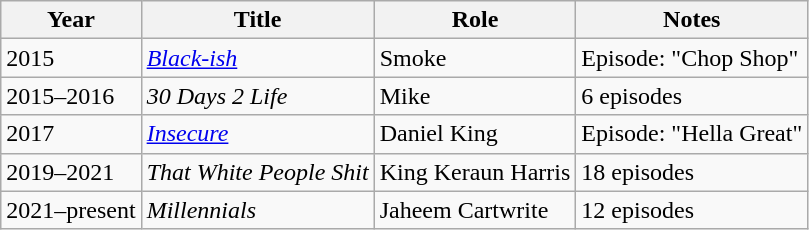<table class="wikitable sortable">
<tr>
<th>Year</th>
<th>Title</th>
<th>Role</th>
<th>Notes</th>
</tr>
<tr>
<td>2015</td>
<td><em><a href='#'>Black-ish</a></em></td>
<td>Smoke</td>
<td>Episode: "Chop Shop"</td>
</tr>
<tr>
<td>2015–2016</td>
<td><em>30 Days 2 Life</em></td>
<td>Mike</td>
<td>6 episodes</td>
</tr>
<tr>
<td>2017</td>
<td><a href='#'><em>Insecure</em></a></td>
<td>Daniel King</td>
<td>Episode: "Hella Great"</td>
</tr>
<tr>
<td>2019–2021</td>
<td><em>That White People Shit</em></td>
<td>King Keraun Harris</td>
<td>18 episodes</td>
</tr>
<tr>
<td>2021–present</td>
<td><em>Millennials</em></td>
<td>Jaheem Cartwrite</td>
<td>12 episodes</td>
</tr>
</table>
